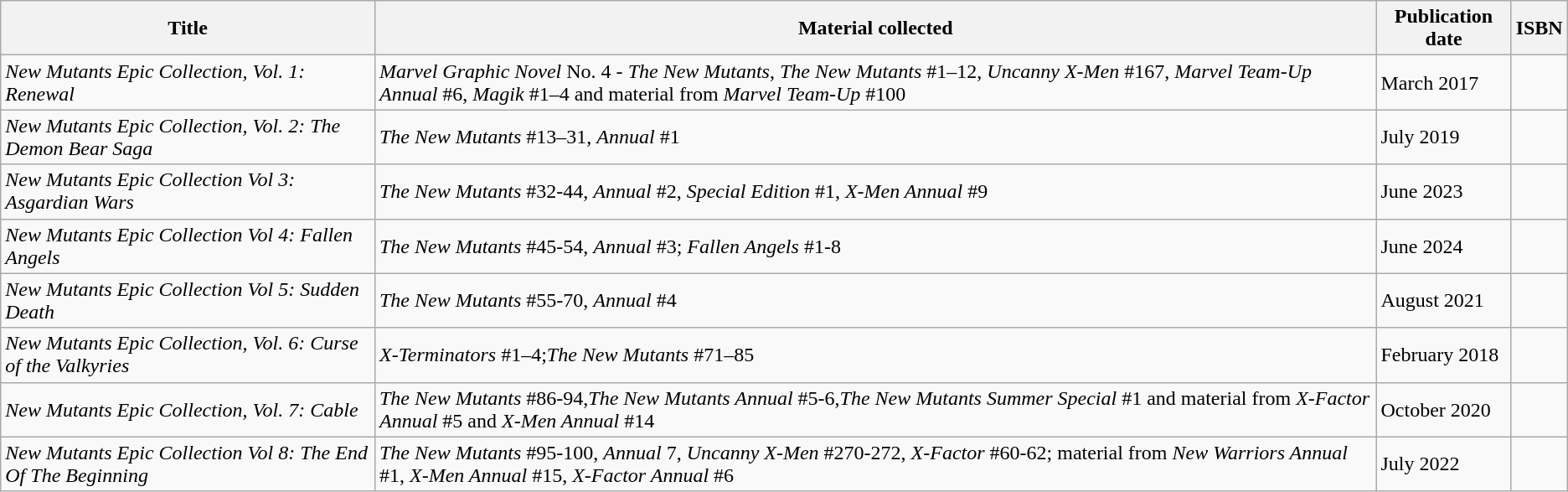<table class="wikitable">
<tr>
<th>Title</th>
<th>Material collected</th>
<th>Publication date</th>
<th>ISBN</th>
</tr>
<tr>
<td><em>New Mutants Epic Collection, Vol. 1: Renewal</em></td>
<td><em>Marvel Graphic Novel</em> No. 4 - <em>The New Mutants</em>, <em>The New Mutants</em> #1–12, <em>Uncanny X-Men</em> #167, <em>Marvel Team-Up Annual</em> #6, <em>Magik</em> #1–4 and material from <em>Marvel Team-Up</em> #100</td>
<td>March 2017</td>
<td></td>
</tr>
<tr>
<td><em>New Mutants Epic Collection, Vol. 2: The Demon Bear Saga</em></td>
<td><em>The New Mutants</em> #13–31, <em>Annual</em> #1</td>
<td>July 2019</td>
<td></td>
</tr>
<tr>
<td><em>New Mutants Epic Collection Vol 3: Asgardian Wars</em></td>
<td><em>The New Mutants</em> #32-44, <em>Annual</em> #2, <em>Special Edition</em> #1, <em>X-Men Annual</em> #9</td>
<td>June 2023</td>
<td></td>
</tr>
<tr>
<td><em>New Mutants Epic Collection Vol 4: Fallen Angels</em></td>
<td><em>The New Mutants</em> #45-54, <em>Annual</em> #3; <em>Fallen Angels</em> #1-8</td>
<td>June 2024</td>
<td></td>
</tr>
<tr>
<td><em>New Mutants Epic Collection Vol 5: Sudden Death</em></td>
<td><em>The New Mutants</em> #55-70, <em>Annual</em> #4</td>
<td>August 2021</td>
<td></td>
</tr>
<tr>
<td><em>New Mutants Epic Collection, Vol. 6: Curse of the Valkyries</em></td>
<td><em>X-Terminators</em> #1–4;<em>The New Mutants</em> #71–85</td>
<td>February 2018</td>
<td></td>
</tr>
<tr>
<td><em>New Mutants Epic Collection, Vol. 7: Cable</em></td>
<td><em>The New Mutants</em> #86-94,<em>The New Mutants Annual</em> #5-6,<em>The New Mutants Summer Special</em> #1 and material from <em>X-Factor Annual</em> #5 and <em>X-Men Annual</em> #14</td>
<td>October 2020</td>
<td></td>
</tr>
<tr>
<td><em>New Mutants Epic Collection Vol 8: The End Of The Beginning</em></td>
<td><em>The New Mutants</em> #95-100, <em>Annual</em> 7, <em>Uncanny X-Men</em> #270-272, <em>X-Factor</em> #60-62; material from <em>New Warriors Annual</em> #1, <em>X-Men Annual</em> #15, <em>X-Factor Annual</em> #6</td>
<td>July 2022</td>
<td></td>
</tr>
</table>
